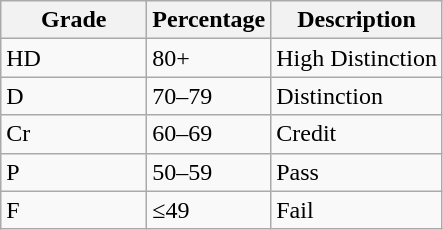<table class="wikitable">
<tr>
<th>Grade</th>
<th>Percentage</th>
<th>Description</th>
</tr>
<tr F>
<td style="width:90px;">HD</td>
<td>80+</td>
<td>High Distinction</td>
</tr>
<tr>
<td>D</td>
<td>70–79</td>
<td>Distinction</td>
</tr>
<tr>
<td>Cr</td>
<td>60–69</td>
<td>Credit</td>
</tr>
<tr>
<td>P</td>
<td>50–59</td>
<td>Pass</td>
</tr>
<tr>
<td>F</td>
<td>≤49</td>
<td>Fail</td>
</tr>
</table>
